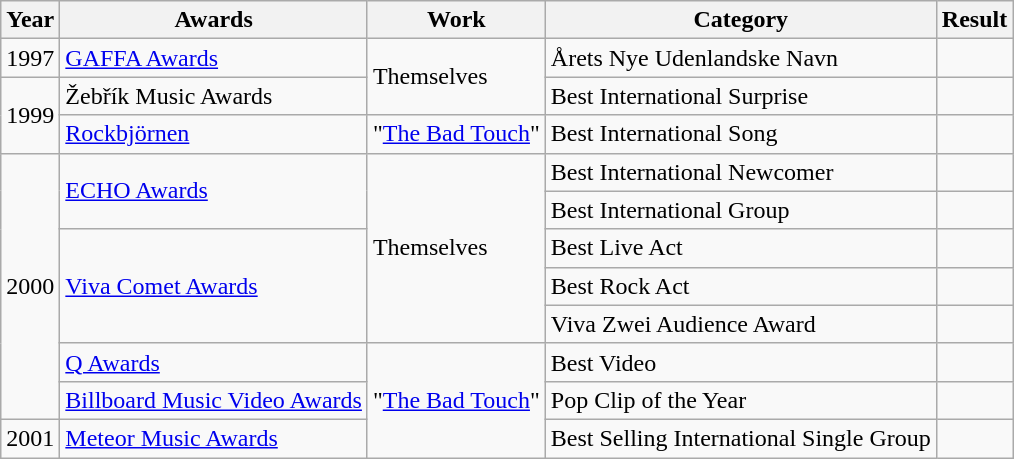<table class=wikitable>
<tr>
<th>Year</th>
<th>Awards</th>
<th>Work</th>
<th>Category</th>
<th>Result</th>
</tr>
<tr>
<td>1997</td>
<td><a href='#'>GAFFA Awards</a></td>
<td rowspan=2>Themselves</td>
<td>Årets Nye Udenlandske Navn</td>
<td></td>
</tr>
<tr>
<td rowspan=2>1999</td>
<td>Žebřík Music Awards</td>
<td>Best International Surprise</td>
<td></td>
</tr>
<tr>
<td><a href='#'>Rockbjörnen</a></td>
<td>"<a href='#'>The Bad Touch</a>"</td>
<td>Best International Song</td>
<td></td>
</tr>
<tr>
<td rowspan="7">2000</td>
<td rowspan="2"><a href='#'>ECHO Awards</a></td>
<td rowspan="5">Themselves</td>
<td>Best International Newcomer</td>
<td></td>
</tr>
<tr>
<td>Best International Group</td>
<td></td>
</tr>
<tr>
<td rowspan=3><a href='#'>Viva Comet Awards</a></td>
<td>Best Live Act</td>
<td></td>
</tr>
<tr>
<td>Best Rock Act</td>
<td></td>
</tr>
<tr>
<td>Viva Zwei Audience Award</td>
<td></td>
</tr>
<tr>
<td><a href='#'>Q Awards</a></td>
<td rowspan="3">"<a href='#'>The Bad Touch</a>"</td>
<td>Best Video</td>
<td></td>
</tr>
<tr>
<td><a href='#'>Billboard Music Video Awards</a></td>
<td>Pop Clip of the Year</td>
<td></td>
</tr>
<tr>
<td>2001</td>
<td><a href='#'>Meteor Music Awards</a></td>
<td>Best Selling International Single Group</td>
<td></td>
</tr>
</table>
